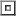<table>
<tr>
<td><br><table border=1>
<tr>
<td></td>
</tr>
</table>
</td>
</tr>
<tr>
</tr>
</table>
